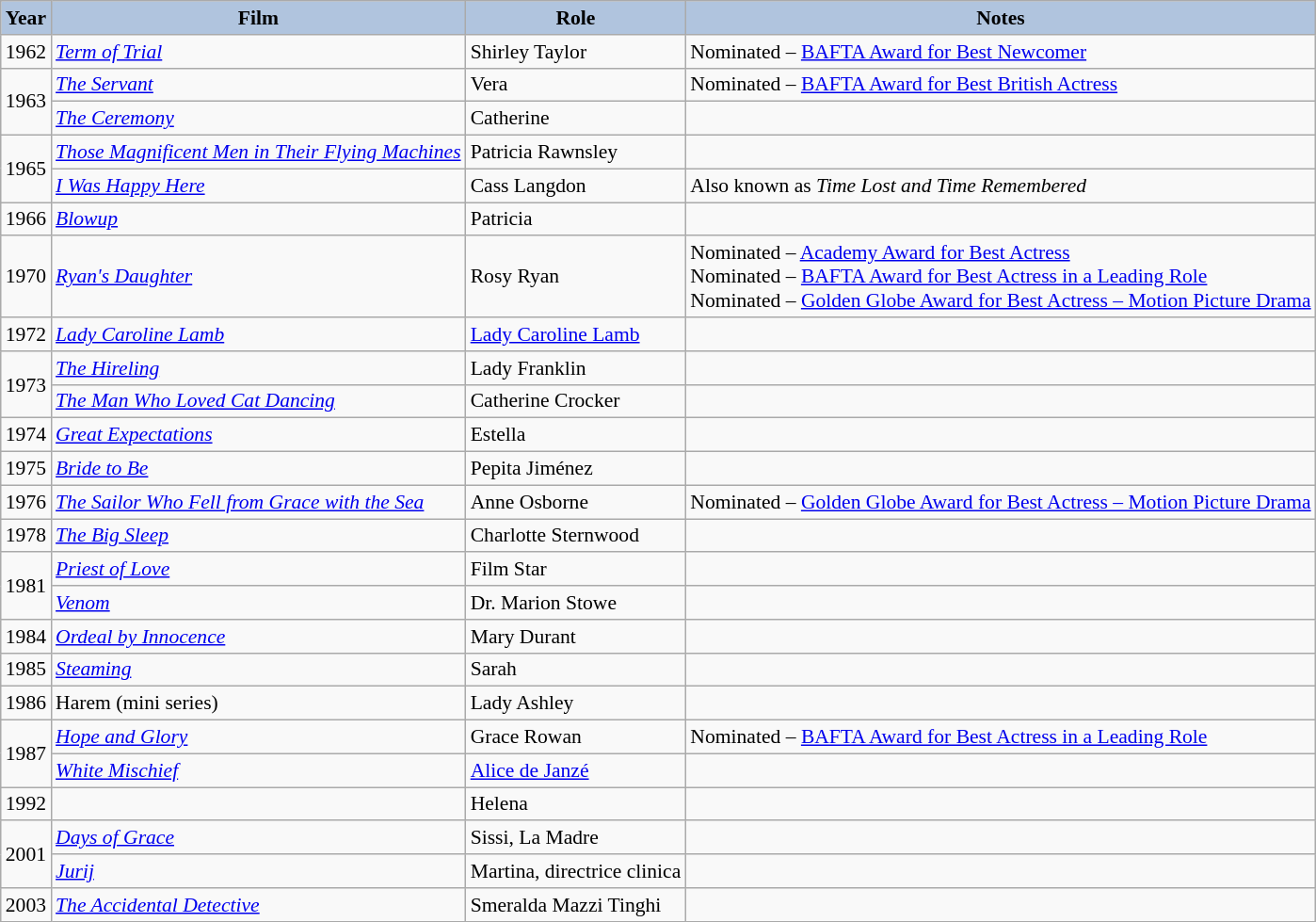<table class="wikitable" style="font-size:90%">
<tr style="text-align:center;">
<th style="background:#B0C4DE;">Year</th>
<th style="background:#B0C4DE;">Film</th>
<th style="background:#B0C4DE;">Role</th>
<th style="background:#B0C4DE;">Notes</th>
</tr>
<tr>
<td>1962</td>
<td><em><a href='#'>Term of Trial</a></em></td>
<td>Shirley Taylor</td>
<td>Nominated – <a href='#'>BAFTA Award for Best Newcomer</a></td>
</tr>
<tr>
<td rowspan=2>1963</td>
<td><em><a href='#'>The Servant</a></em></td>
<td>Vera</td>
<td>Nominated – <a href='#'>BAFTA Award for Best British Actress</a></td>
</tr>
<tr>
<td><em><a href='#'>The Ceremony</a></em></td>
<td>Catherine</td>
<td></td>
</tr>
<tr>
<td rowspan=2>1965</td>
<td><em><a href='#'>Those Magnificent Men in Their Flying Machines</a></em></td>
<td>Patricia Rawnsley</td>
<td></td>
</tr>
<tr>
<td><em><a href='#'>I Was Happy Here</a></em></td>
<td>Cass Langdon</td>
<td>Also known as <em>Time Lost and Time Remembered</em></td>
</tr>
<tr>
<td>1966</td>
<td><em><a href='#'>Blowup</a></em></td>
<td>Patricia</td>
<td></td>
</tr>
<tr>
<td>1970</td>
<td><em><a href='#'>Ryan's Daughter</a></em></td>
<td>Rosy Ryan</td>
<td>Nominated – <a href='#'>Academy Award for Best Actress</a><br>Nominated – <a href='#'>BAFTA Award for Best Actress in a Leading Role</a><br>Nominated – <a href='#'>Golden Globe Award for Best Actress – Motion Picture Drama</a></td>
</tr>
<tr>
<td>1972</td>
<td><em><a href='#'>Lady Caroline Lamb</a></em></td>
<td><a href='#'>Lady Caroline Lamb</a></td>
<td></td>
</tr>
<tr>
<td rowspan=2>1973</td>
<td><em><a href='#'>The Hireling</a></em></td>
<td>Lady Franklin</td>
<td></td>
</tr>
<tr>
<td><em><a href='#'>The Man Who Loved Cat Dancing</a></em></td>
<td>Catherine Crocker</td>
<td></td>
</tr>
<tr>
<td>1974</td>
<td><em><a href='#'>Great Expectations</a></em></td>
<td>Estella</td>
<td></td>
</tr>
<tr>
<td>1975</td>
<td><em><a href='#'>Bride to Be</a></em></td>
<td>Pepita Jiménez</td>
<td></td>
</tr>
<tr>
<td>1976</td>
<td><em><a href='#'>The Sailor Who Fell from Grace with the Sea</a></em></td>
<td>Anne Osborne</td>
<td>Nominated – <a href='#'>Golden Globe Award for Best Actress – Motion Picture Drama</a></td>
</tr>
<tr>
<td>1978</td>
<td><em><a href='#'>The Big Sleep</a></em></td>
<td>Charlotte Sternwood</td>
<td></td>
</tr>
<tr>
<td rowspan=2>1981</td>
<td><em><a href='#'>Priest of Love</a></em></td>
<td>Film Star</td>
<td></td>
</tr>
<tr>
<td><em><a href='#'>Venom</a></em></td>
<td>Dr. Marion Stowe</td>
<td></td>
</tr>
<tr>
<td>1984</td>
<td><em><a href='#'>Ordeal by Innocence</a></em></td>
<td>Mary Durant</td>
<td></td>
</tr>
<tr>
<td>1985</td>
<td><em><a href='#'>Steaming</a></em></td>
<td>Sarah</td>
<td></td>
</tr>
<tr>
<td>1986</td>
<td>Harem (mini series)</td>
<td>Lady Ashley</td>
<td></td>
</tr>
<tr>
<td rowspan=2>1987</td>
<td><em><a href='#'>Hope and Glory</a></em></td>
<td>Grace Rowan</td>
<td>Nominated – <a href='#'>BAFTA Award for Best Actress in a Leading Role</a></td>
</tr>
<tr>
<td><em><a href='#'>White Mischief</a></em></td>
<td><a href='#'>Alice de Janzé</a></td>
<td></td>
</tr>
<tr>
<td>1992</td>
<td><em></em></td>
<td>Helena</td>
<td></td>
</tr>
<tr>
<td rowspan=2>2001</td>
<td><em><a href='#'>Days of Grace</a></em></td>
<td>Sissi, La Madre</td>
<td></td>
</tr>
<tr>
<td><em><a href='#'>Jurij</a></em></td>
<td>Martina, directrice clinica</td>
<td></td>
</tr>
<tr>
<td>2003</td>
<td><em><a href='#'>The Accidental Detective</a></em></td>
<td>Smeralda Mazzi Tinghi</td>
<td></td>
</tr>
</table>
